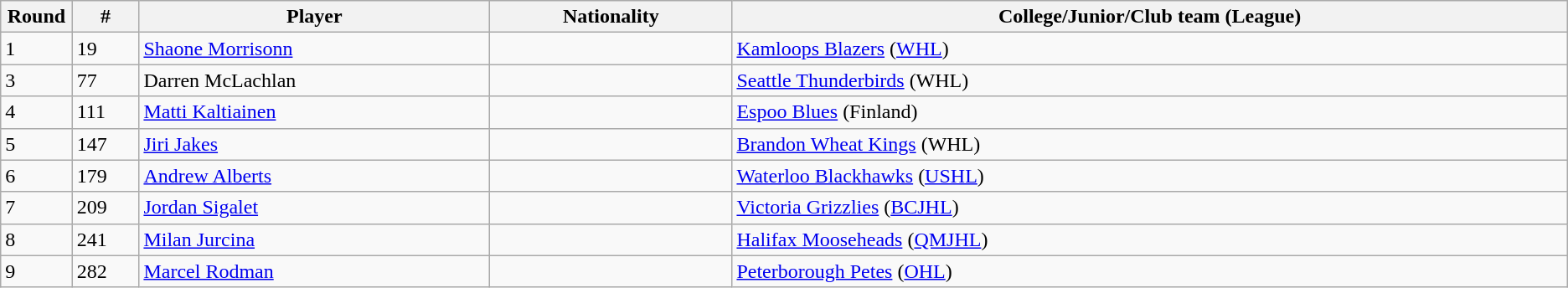<table class="wikitable">
<tr align="center">
<th bgcolor="#DDDDFF" width="4.0%">Round</th>
<th bgcolor="#DDDDFF" width="4.0%">#</th>
<th bgcolor="#DDDDFF" width="21.0%">Player</th>
<th bgcolor="#DDDDFF" width="14.5%">Nationality</th>
<th bgcolor="#DDDDFF" width="50.0%">College/Junior/Club team (League)</th>
</tr>
<tr>
<td>1</td>
<td>19</td>
<td><a href='#'>Shaone Morrisonn</a></td>
<td></td>
<td><a href='#'>Kamloops Blazers</a> (<a href='#'>WHL</a>)</td>
</tr>
<tr>
<td>3</td>
<td>77</td>
<td>Darren McLachlan</td>
<td></td>
<td><a href='#'>Seattle Thunderbirds</a> (WHL)</td>
</tr>
<tr>
<td>4</td>
<td>111</td>
<td><a href='#'>Matti Kaltiainen</a></td>
<td></td>
<td><a href='#'>Espoo Blues</a> (Finland)</td>
</tr>
<tr>
<td>5</td>
<td>147</td>
<td><a href='#'>Jiri Jakes</a></td>
<td></td>
<td><a href='#'>Brandon Wheat Kings</a> (WHL)</td>
</tr>
<tr>
<td>6</td>
<td>179</td>
<td><a href='#'>Andrew Alberts</a></td>
<td></td>
<td><a href='#'>Waterloo Blackhawks</a> (<a href='#'>USHL</a>)</td>
</tr>
<tr>
<td>7</td>
<td>209</td>
<td><a href='#'>Jordan Sigalet</a></td>
<td></td>
<td><a href='#'>Victoria Grizzlies</a> (<a href='#'>BCJHL</a>)</td>
</tr>
<tr>
<td>8</td>
<td>241</td>
<td><a href='#'>Milan Jurcina</a></td>
<td></td>
<td><a href='#'>Halifax Mooseheads</a> (<a href='#'>QMJHL</a>)</td>
</tr>
<tr>
<td>9</td>
<td>282</td>
<td><a href='#'>Marcel Rodman</a></td>
<td></td>
<td><a href='#'>Peterborough Petes</a> (<a href='#'>OHL</a>)</td>
</tr>
</table>
